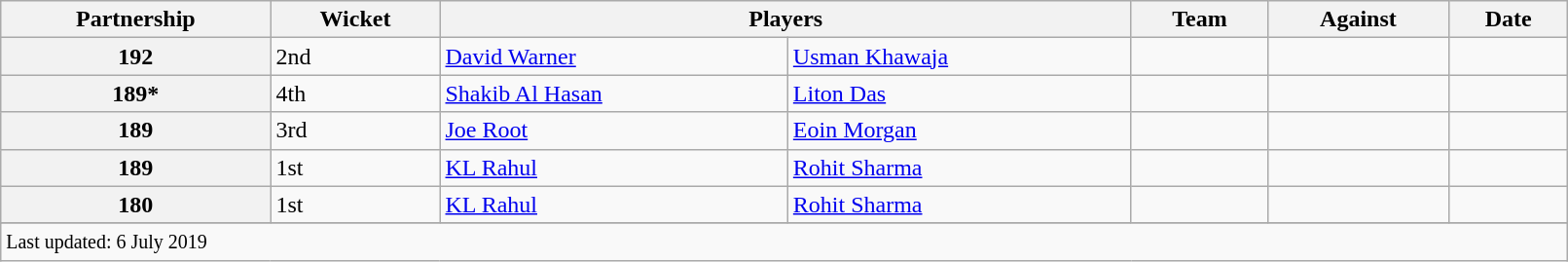<table class="wikitable sortable" width="85%">
<tr>
<th>Partnership</th>
<th data-sort-type=number>Wicket</th>
<th colspan="2" class="unsortable">Players</th>
<th>Team</th>
<th>Against</th>
<th>Date</th>
</tr>
<tr>
<th>192</th>
<td>2nd</td>
<td><a href='#'>David Warner</a></td>
<td><a href='#'>Usman Khawaja</a></td>
<td></td>
<td></td>
<td></td>
</tr>
<tr>
<th>189*</th>
<td>4th</td>
<td><a href='#'>Shakib Al Hasan</a></td>
<td><a href='#'>Liton Das</a></td>
<td></td>
<td></td>
<td></td>
</tr>
<tr>
<th>189</th>
<td>3rd</td>
<td><a href='#'>Joe Root</a></td>
<td><a href='#'>Eoin Morgan</a></td>
<td></td>
<td></td>
<td></td>
</tr>
<tr>
<th>189</th>
<td>1st</td>
<td><a href='#'>KL Rahul</a></td>
<td><a href='#'>Rohit Sharma</a></td>
<td></td>
<td></td>
<td></td>
</tr>
<tr>
<th>180</th>
<td>1st</td>
<td><a href='#'>KL Rahul</a></td>
<td><a href='#'>Rohit Sharma</a></td>
<td></td>
<td></td>
<td></td>
</tr>
<tr>
</tr>
<tr class="sortbottom">
<td colspan="7"><small>Last updated: 6 July 2019</small></td>
</tr>
</table>
